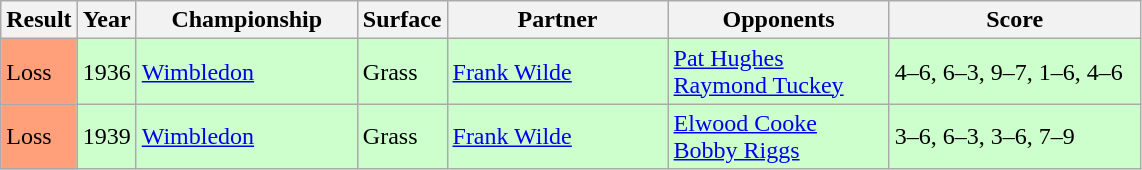<table class="sortable wikitable">
<tr>
<th style="width:40px">Result</th>
<th style="width:30px">Year</th>
<th style="width:140px">Championship</th>
<th style="width:50px">Surface</th>
<th style="width:140px">Partner</th>
<th style="width:140px">Opponents</th>
<th style="width:160px" class="unsortable">Score</th>
</tr>
<tr style="background:#cfc;">
<td style="background:#ffa07a;">Loss</td>
<td>1936</td>
<td><a href='#'>Wimbledon</a></td>
<td>Grass</td>
<td> <a href='#'>Frank Wilde</a></td>
<td> <a href='#'>Pat Hughes</a><br> <a href='#'>Raymond Tuckey</a></td>
<td>4–6, 6–3, 9–7, 1–6, 4–6</td>
</tr>
<tr style="background:#cfc;">
<td style="background:#ffa07a;">Loss</td>
<td>1939</td>
<td><a href='#'>Wimbledon</a></td>
<td>Grass</td>
<td> <a href='#'>Frank Wilde</a></td>
<td> <a href='#'>Elwood Cooke</a><br> <a href='#'>Bobby Riggs</a></td>
<td>3–6, 6–3, 3–6, 7–9</td>
</tr>
</table>
